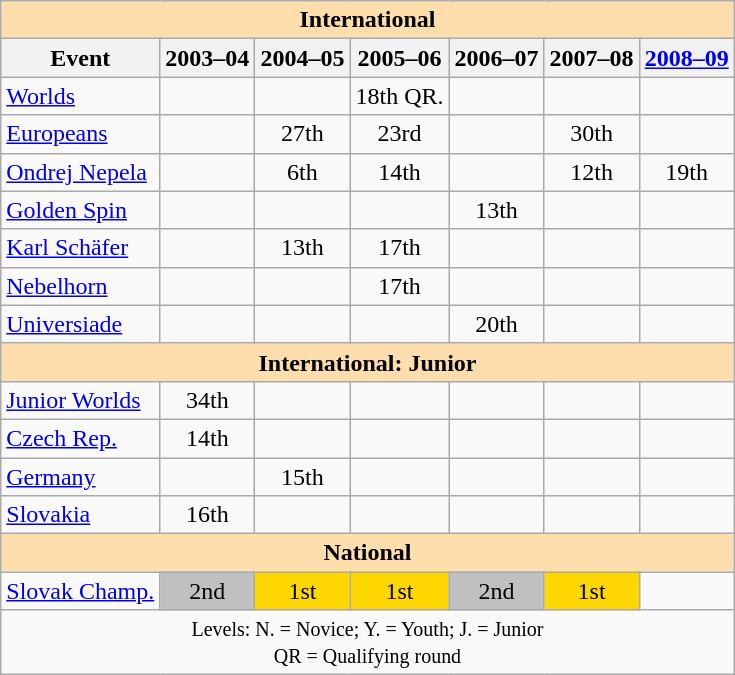<table class="wikitable" style="text-align:center">
<tr>
<th style="background-color: #ffdead; " colspan=7 align=center>International</th>
</tr>
<tr>
<th>Event</th>
<th>2003–04</th>
<th>2004–05</th>
<th>2005–06</th>
<th>2006–07</th>
<th>2007–08</th>
<th><a href='#'>2008–09</a></th>
</tr>
<tr>
<td align=left><a href='#'>Worlds</a></td>
<td></td>
<td></td>
<td>18th QR.</td>
<td></td>
<td></td>
<td></td>
</tr>
<tr>
<td align=left><a href='#'>Europeans</a></td>
<td></td>
<td>27th</td>
<td>23rd</td>
<td></td>
<td>30th</td>
<td></td>
</tr>
<tr>
<td align=left><a href='#'>Ondrej Nepela</a></td>
<td></td>
<td>6th</td>
<td>14th</td>
<td></td>
<td>12th</td>
<td>19th</td>
</tr>
<tr>
<td align=left><a href='#'>Golden Spin</a></td>
<td></td>
<td></td>
<td></td>
<td>13th</td>
<td></td>
<td></td>
</tr>
<tr>
<td align=left><a href='#'>Karl Schäfer</a></td>
<td></td>
<td>13th</td>
<td>17th</td>
<td></td>
<td></td>
<td></td>
</tr>
<tr>
<td align=left><a href='#'>Nebelhorn</a></td>
<td></td>
<td></td>
<td>17th</td>
<td></td>
<td></td>
<td></td>
</tr>
<tr>
<td align=left><a href='#'>Universiade</a></td>
<td></td>
<td></td>
<td></td>
<td>20th</td>
<td></td>
<td></td>
</tr>
<tr>
<th style="background-color: #ffdead; " colspan=7 align=center>International: Junior</th>
</tr>
<tr>
<td align=left><a href='#'>Junior Worlds</a></td>
<td>34th</td>
<td></td>
<td></td>
<td></td>
<td></td>
<td></td>
</tr>
<tr>
<td align=left> <a href='#'>Czech Rep.</a></td>
<td>14th</td>
<td></td>
<td></td>
<td></td>
<td></td>
<td></td>
</tr>
<tr>
<td align=left> <a href='#'>Germany</a></td>
<td></td>
<td>15th</td>
<td></td>
<td></td>
<td></td>
<td></td>
</tr>
<tr>
<td align=left> <a href='#'>Slovakia</a></td>
<td>16th</td>
<td></td>
<td></td>
<td></td>
<td></td>
<td></td>
</tr>
<tr>
<th style="background-color: #ffdead; " colspan=7 align=center>National</th>
</tr>
<tr>
<td align=left><a href='#'>Slovak Champ.</a></td>
<td bgcolor=silver>2nd</td>
<td bgcolor=gold>1st</td>
<td bgcolor=gold>1st</td>
<td bgcolor=silver>2nd</td>
<td bgcolor=gold>1st</td>
<td></td>
</tr>
<tr>
<td colspan=7 align=center><small> Levels: N. = Novice; Y. = Youth; J. = Junior <br> QR = Qualifying round </small></td>
</tr>
</table>
